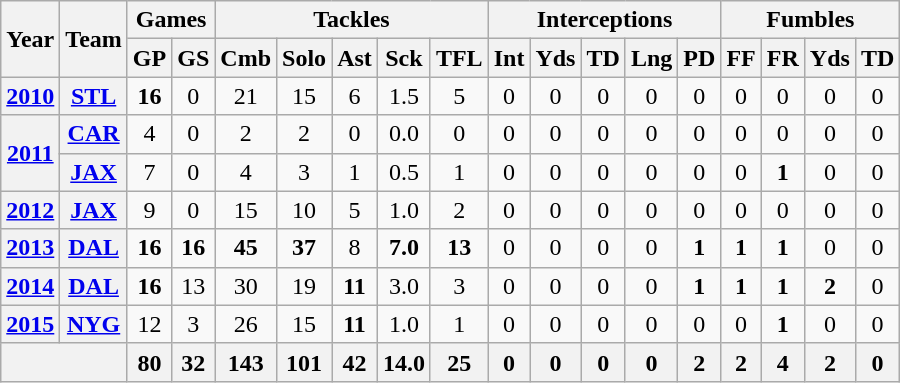<table class="wikitable" style="text-align:center">
<tr>
<th rowspan="2">Year</th>
<th rowspan="2">Team</th>
<th colspan="2">Games</th>
<th colspan="5">Tackles</th>
<th colspan="5">Interceptions</th>
<th colspan="4">Fumbles</th>
</tr>
<tr>
<th>GP</th>
<th>GS</th>
<th>Cmb</th>
<th>Solo</th>
<th>Ast</th>
<th>Sck</th>
<th>TFL</th>
<th>Int</th>
<th>Yds</th>
<th>TD</th>
<th>Lng</th>
<th>PD</th>
<th>FF</th>
<th>FR</th>
<th>Yds</th>
<th>TD</th>
</tr>
<tr>
<th><a href='#'>2010</a></th>
<th><a href='#'>STL</a></th>
<td><strong>16</strong></td>
<td>0</td>
<td>21</td>
<td>15</td>
<td>6</td>
<td>1.5</td>
<td>5</td>
<td>0</td>
<td>0</td>
<td>0</td>
<td>0</td>
<td>0</td>
<td>0</td>
<td>0</td>
<td>0</td>
<td>0</td>
</tr>
<tr>
<th rowspan="2"><a href='#'>2011</a></th>
<th><a href='#'>CAR</a></th>
<td>4</td>
<td>0</td>
<td>2</td>
<td>2</td>
<td>0</td>
<td>0.0</td>
<td>0</td>
<td>0</td>
<td>0</td>
<td>0</td>
<td>0</td>
<td>0</td>
<td>0</td>
<td>0</td>
<td>0</td>
<td>0</td>
</tr>
<tr>
<th><a href='#'>JAX</a></th>
<td>7</td>
<td>0</td>
<td>4</td>
<td>3</td>
<td>1</td>
<td>0.5</td>
<td>1</td>
<td>0</td>
<td>0</td>
<td>0</td>
<td>0</td>
<td>0</td>
<td>0</td>
<td><strong>1</strong></td>
<td>0</td>
<td>0</td>
</tr>
<tr>
<th><a href='#'>2012</a></th>
<th><a href='#'>JAX</a></th>
<td>9</td>
<td>0</td>
<td>15</td>
<td>10</td>
<td>5</td>
<td>1.0</td>
<td>2</td>
<td>0</td>
<td>0</td>
<td>0</td>
<td>0</td>
<td>0</td>
<td>0</td>
<td>0</td>
<td>0</td>
<td>0</td>
</tr>
<tr>
<th><a href='#'>2013</a></th>
<th><a href='#'>DAL</a></th>
<td><strong>16</strong></td>
<td><strong>16</strong></td>
<td><strong>45</strong></td>
<td><strong>37</strong></td>
<td>8</td>
<td><strong>7.0</strong></td>
<td><strong>13</strong></td>
<td>0</td>
<td>0</td>
<td>0</td>
<td>0</td>
<td><strong>1</strong></td>
<td><strong>1</strong></td>
<td><strong>1</strong></td>
<td>0</td>
<td>0</td>
</tr>
<tr>
<th><a href='#'>2014</a></th>
<th><a href='#'>DAL</a></th>
<td><strong>16</strong></td>
<td>13</td>
<td>30</td>
<td>19</td>
<td><strong>11</strong></td>
<td>3.0</td>
<td>3</td>
<td>0</td>
<td>0</td>
<td>0</td>
<td>0</td>
<td><strong>1</strong></td>
<td><strong>1</strong></td>
<td><strong>1</strong></td>
<td><strong>2</strong></td>
<td>0</td>
</tr>
<tr>
<th><a href='#'>2015</a></th>
<th><a href='#'>NYG</a></th>
<td>12</td>
<td>3</td>
<td>26</td>
<td>15</td>
<td><strong>11</strong></td>
<td>1.0</td>
<td>1</td>
<td>0</td>
<td>0</td>
<td>0</td>
<td>0</td>
<td>0</td>
<td>0</td>
<td><strong>1</strong></td>
<td>0</td>
<td>0</td>
</tr>
<tr>
<th colspan="2"></th>
<th>80</th>
<th>32</th>
<th>143</th>
<th>101</th>
<th>42</th>
<th>14.0</th>
<th>25</th>
<th>0</th>
<th>0</th>
<th>0</th>
<th>0</th>
<th>2</th>
<th>2</th>
<th>4</th>
<th>2</th>
<th>0</th>
</tr>
</table>
